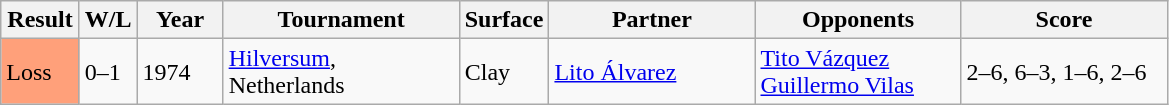<table class="sortable wikitable">
<tr>
<th style="width:45px">Result</th>
<th style="width:20px">W/L</th>
<th style="width:50px">Year</th>
<th style="width:150px">Tournament</th>
<th style="width:50px">Surface</th>
<th style="width:130px">Partner</th>
<th style="width:130px">Opponents</th>
<th style="width:130px" class="unsortable">Score</th>
</tr>
<tr>
<td style="background:#ffa07a;">Loss</td>
<td>0–1</td>
<td>1974</td>
<td><a href='#'>Hilversum</a>, Netherlands</td>
<td>Clay</td>
<td> <a href='#'>Lito Álvarez</a></td>
<td> <a href='#'>Tito Vázquez</a><br> <a href='#'>Guillermo Vilas</a></td>
<td>2–6, 6–3, 1–6, 2–6</td>
</tr>
</table>
